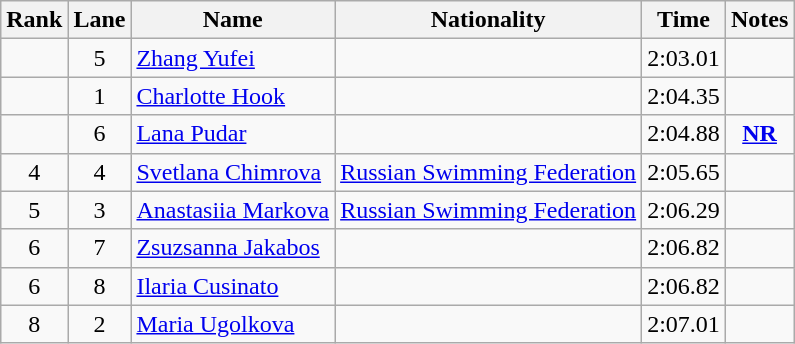<table class="wikitable sortable" style="text-align:center">
<tr>
<th>Rank</th>
<th>Lane</th>
<th>Name</th>
<th>Nationality</th>
<th>Time</th>
<th>Notes</th>
</tr>
<tr>
<td></td>
<td>5</td>
<td align=left><a href='#'>Zhang Yufei</a></td>
<td align=left></td>
<td>2:03.01</td>
<td></td>
</tr>
<tr>
<td></td>
<td>1</td>
<td align=left><a href='#'>Charlotte Hook</a></td>
<td align=left></td>
<td>2:04.35</td>
<td></td>
</tr>
<tr>
<td></td>
<td>6</td>
<td align=left><a href='#'>Lana Pudar</a></td>
<td align=left></td>
<td>2:04.88</td>
<td><strong><a href='#'>NR</a></strong></td>
</tr>
<tr>
<td>4</td>
<td>4</td>
<td align=left><a href='#'>Svetlana Chimrova</a></td>
<td align=left> <a href='#'>Russian Swimming Federation</a></td>
<td>2:05.65</td>
<td></td>
</tr>
<tr>
<td>5</td>
<td>3</td>
<td align=left><a href='#'>Anastasiia Markova</a></td>
<td align=left> <a href='#'>Russian Swimming Federation</a></td>
<td>2:06.29</td>
<td></td>
</tr>
<tr>
<td>6</td>
<td>7</td>
<td align=left><a href='#'>Zsuzsanna Jakabos</a></td>
<td align=left></td>
<td>2:06.82</td>
<td></td>
</tr>
<tr>
<td>6</td>
<td>8</td>
<td align=left><a href='#'>Ilaria Cusinato</a></td>
<td align=left></td>
<td>2:06.82</td>
<td></td>
</tr>
<tr>
<td>8</td>
<td>2</td>
<td align=left><a href='#'>Maria Ugolkova</a></td>
<td align=left></td>
<td>2:07.01</td>
<td></td>
</tr>
</table>
